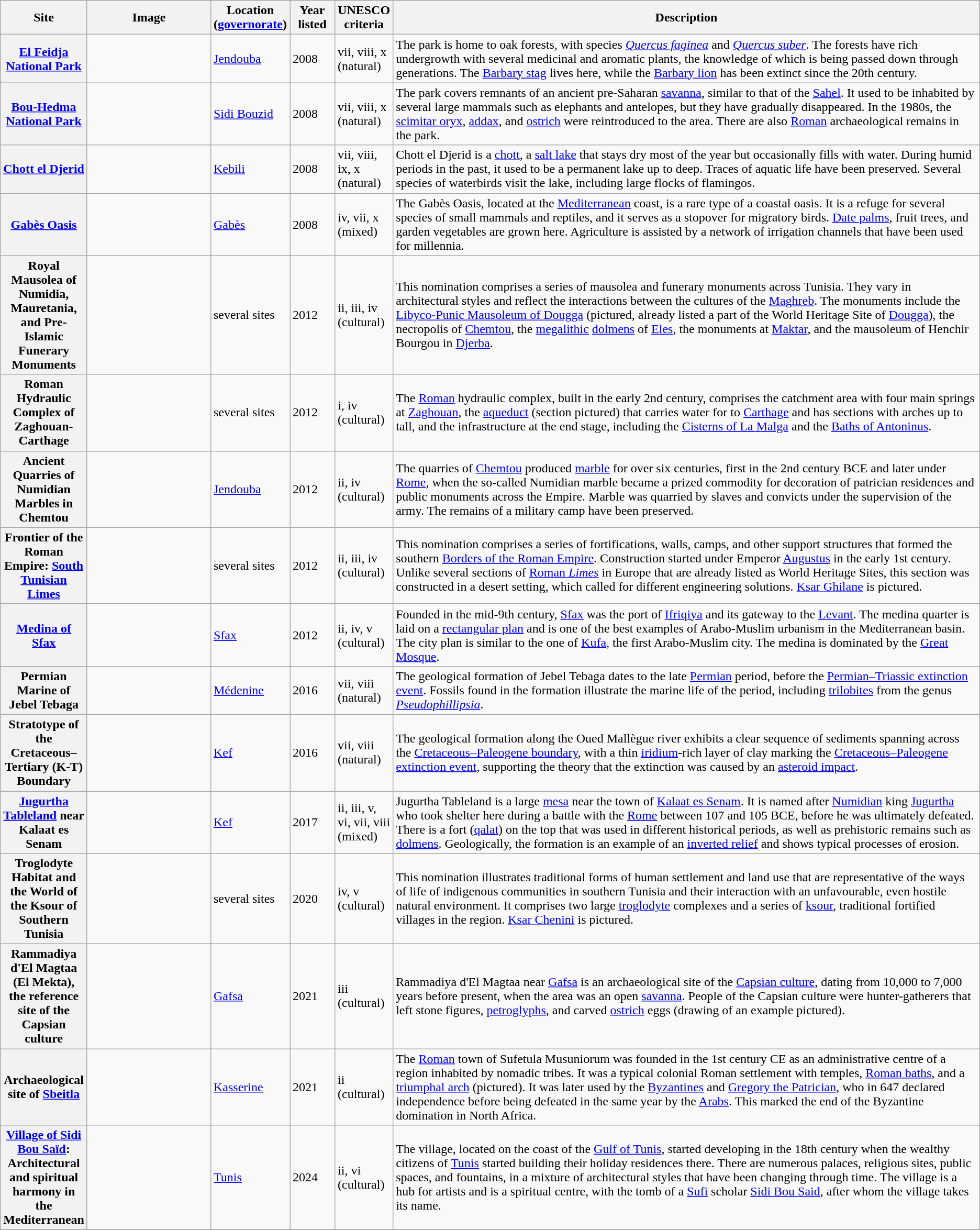<table class="wikitable sortable plainrowheaders">
<tr>
<th style="width:100px;" scope="col">Site</th>
<th class="unsortable" style="width:150px;" scope="col">Image</th>
<th style="width:80px;" scope="col">Location (<a href='#'>governorate</a>)</th>
<th style="width:50px;" scope="col">Year listed</th>
<th style="width:60px;" scope="col">UNESCO criteria</th>
<th scope="col" class="unsortable">Description</th>
</tr>
<tr>
<th scope="row"><a href='#'>El Feidja National Park</a></th>
<td></td>
<td><a href='#'>Jendouba</a></td>
<td>2008</td>
<td>vii, viii, x (natural)</td>
<td>The park is home to oak forests, with species <em><a href='#'>Quercus faginea</a></em> and <em><a href='#'>Quercus suber</a></em>. The forests have rich undergrowth with several medicinal and aromatic plants, the knowledge of which is being passed down through generations. The <a href='#'>Barbary stag</a> lives here, while the <a href='#'>Barbary lion</a> has been extinct since the 20th century.</td>
</tr>
<tr>
<th scope="row"><a href='#'>Bou-Hedma National Park</a></th>
<td></td>
<td><a href='#'>Sidi Bouzid</a></td>
<td>2008</td>
<td>vii, viii, x (natural)</td>
<td>The park covers remnants of an ancient pre-Saharan <a href='#'>savanna</a>, similar to that of the <a href='#'>Sahel</a>. It used to be inhabited by several large mammals such as elephants and antelopes, but they have gradually disappeared. In the 1980s, the <a href='#'>scimitar oryx</a>, <a href='#'>addax</a>, and <a href='#'>ostrich</a> were reintroduced to the area. There are also <a href='#'>Roman</a> archaeological remains in the park.</td>
</tr>
<tr>
<th scope="row"><a href='#'>Chott el Djerid</a></th>
<td></td>
<td><a href='#'>Kebili</a></td>
<td>2008</td>
<td>vii, viii, ix, x (natural)</td>
<td>Chott el Djerid is a <a href='#'>chott</a>, a <a href='#'>salt lake</a> that stays dry most of the year but occasionally fills with water. During humid periods in the past, it used to be a permanent lake up to  deep. Traces of aquatic life have been preserved. Several species of waterbirds visit the lake, including large flocks of flamingos.</td>
</tr>
<tr>
<th scope="row"><a href='#'>Gabès Oasis</a></th>
<td></td>
<td><a href='#'>Gabès</a></td>
<td>2008</td>
<td>iv, vii, x (mixed)</td>
<td>The Gabès Oasis, located at the <a href='#'>Mediterranean</a> coast, is a rare type of a coastal oasis. It is a refuge for several species of small mammals and reptiles, and it serves as a stopover for migratory birds. <a href='#'>Date palms</a>, fruit trees, and garden vegetables are grown here. Agriculture is assisted by a network of irrigation channels that have been used for millennia.</td>
</tr>
<tr>
<th scope="row">Royal Mausolea of Numidia, Mauretania, and Pre-Islamic Funerary Monuments</th>
<td></td>
<td>several sites</td>
<td>2012</td>
<td>ii, iii, iv (cultural)</td>
<td>This nomination comprises a series of mausolea and funerary monuments across Tunisia. They vary in architectural styles and reflect the interactions between the cultures of the <a href='#'>Maghreb</a>. The monuments include the <a href='#'>Libyco-Punic Mausoleum of Dougga</a> (pictured, already listed a part of the World Heritage Site of <a href='#'>Dougga</a>), the necropolis of <a href='#'>Chemtou</a>, the <a href='#'>megalithic</a> <a href='#'>dolmens</a> of <a href='#'>Eles</a>, the monuments at <a href='#'>Maktar</a>, and the mausoleum of Henchir Bourgou in <a href='#'>Djerba</a>.</td>
</tr>
<tr>
<th scope="row">Roman Hydraulic Complex of Zaghouan-Carthage</th>
<td></td>
<td>several sites</td>
<td>2012</td>
<td>i, iv (cultural)</td>
<td>The <a href='#'>Roman</a> hydraulic complex, built in the early 2nd century, comprises the catchment area with four main springs at <a href='#'>Zaghouan</a>, the <a href='#'>aqueduct</a> (section pictured) that carries water for  to <a href='#'>Carthage</a> and has sections with arches up to  tall, and the infrastructure at the end stage, including the <a href='#'>Cisterns of La Malga</a> and the <a href='#'>Baths of Antoninus</a>.</td>
</tr>
<tr>
<th scope="row">Ancient Quarries of Numidian Marbles in Chemtou</th>
<td></td>
<td><a href='#'>Jendouba</a></td>
<td>2012</td>
<td>ii, iv (cultural)</td>
<td>The quarries of <a href='#'>Chemtou</a> produced <a href='#'>marble</a> for over six centuries, first in the 2nd century BCE and later under <a href='#'>Rome</a>, when the so-called Numidian marble became a prized commodity for decoration of patrician residences and public monuments across the Empire. Marble was quarried by slaves and convicts under the supervision of the army. The remains of a military camp have been preserved.</td>
</tr>
<tr>
<th scope="row">Frontier of the Roman Empire: <a href='#'>South Tunisian Limes</a></th>
<td></td>
<td>several sites</td>
<td>2012</td>
<td>ii, iii, iv (cultural)</td>
<td>This nomination comprises a series of fortifications, walls, camps, and other support structures that formed the southern <a href='#'>Borders of the Roman Empire</a>. Construction started under Emperor <a href='#'>Augustus</a> in the early 1st century. Unlike several sections of <a href='#'>Roman <em>Limes</em></a> in Europe that are already listed as World Heritage Sites, this section was constructed in a desert setting, which called for different engineering solutions. <a href='#'>Ksar Ghilane</a> is pictured.</td>
</tr>
<tr>
<th scope="row"><a href='#'>Medina of Sfax</a></th>
<td></td>
<td><a href='#'>Sfax</a></td>
<td>2012</td>
<td>ii, iv, v (cultural)</td>
<td>Founded in the mid-9th century, <a href='#'>Sfax</a> was the port of <a href='#'>Ifriqiya</a> and its gateway to the <a href='#'>Levant</a>. The medina quarter is laid on a <a href='#'>rectangular plan</a> and is one of the best examples of Arabo-Muslim urbanism in the Mediterranean basin. The city plan is similar to the one of <a href='#'>Kufa</a>, the first Arabo-Muslim city. The medina is dominated by the <a href='#'>Great Mosque</a>.</td>
</tr>
<tr>
<th scope="row">Permian Marine of Jebel Tebaga</th>
<td></td>
<td><a href='#'>Médenine</a></td>
<td>2016</td>
<td>vii, viii (natural)</td>
<td>The geological formation of Jebel Tebaga dates to the late <a href='#'>Permian</a> period, before the <a href='#'>Permian–Triassic extinction event</a>. Fossils found in the formation illustrate the marine life of the period, including <a href='#'>trilobites</a> from the genus <em><a href='#'>Pseudophillipsia</a></em>.</td>
</tr>
<tr>
<th scope="row">Stratotype of the Cretaceous–Tertiary (K-T) Boundary</th>
<td></td>
<td><a href='#'>Kef</a></td>
<td>2016</td>
<td>vii, viii (natural)</td>
<td>The geological formation along the Oued Mallègue river exhibits a clear sequence of sediments spanning across the <a href='#'>Cretaceous–Paleogene boundary</a>, with a thin <a href='#'>iridium</a>-rich layer of clay marking the <a href='#'>Cretaceous–Paleogene extinction event</a>, supporting the theory that the extinction was caused by an <a href='#'>asteroid impact</a>.</td>
</tr>
<tr>
<th scope="row"><a href='#'>Jugurtha Tableland</a> near Kalaat es Senam</th>
<td></td>
<td><a href='#'>Kef</a></td>
<td>2017</td>
<td>ii, iii, v, vi, vii, viii (mixed)</td>
<td>Jugurtha Tableland is a large <a href='#'>mesa</a> near the town of <a href='#'>Kalaat es Senam</a>. It is named after <a href='#'>Numidian</a> king <a href='#'>Jugurtha</a> who took shelter here during a battle with the <a href='#'>Rome</a> between 107 and 105 BCE, before he was ultimately defeated. There is a fort (<a href='#'>qalat</a>) on the top that was used in different historical periods, as well as prehistoric remains such as <a href='#'>dolmens</a>. Geologically, the formation is an example of an <a href='#'>inverted relief</a> and shows typical processes of erosion.</td>
</tr>
<tr>
<th scope="row">Troglodyte Habitat and the World of the Ksour of Southern Tunisia</th>
<td></td>
<td>several sites</td>
<td>2020</td>
<td>iv, v (cultural)</td>
<td>This nomination illustrates traditional forms of human settlement and land use that are representative of the ways of life of indigenous communities in southern Tunisia and their interaction with an unfavourable, even hostile natural environment. It comprises two large <a href='#'>troglodyte</a> complexes and a series of <a href='#'>ksour</a>, traditional fortified villages in the region. <a href='#'>Ksar Chenini</a> is pictured.</td>
</tr>
<tr>
<th scope="row">Rammadiya d'El Magtaa (El Mekta), the reference site of the Capsian culture</th>
<td></td>
<td><a href='#'>Gafsa</a></td>
<td>2021</td>
<td>iii (cultural)</td>
<td>Rammadiya d'El Magtaa near <a href='#'>Gafsa</a> is an archaeological site of the <a href='#'>Capsian culture</a>, dating from 10,000 to 7,000 years before present, when the area was an open <a href='#'>savanna</a>. People of the Capsian culture were hunter-gatherers that left stone figures, <a href='#'>petroglyphs</a>, and carved <a href='#'>ostrich</a> eggs (drawing of an example pictured).</td>
</tr>
<tr>
<th scope="row">Archaeological site of <a href='#'>Sbeitla</a></th>
<td></td>
<td><a href='#'>Kasserine</a></td>
<td>2021</td>
<td>ii (cultural)</td>
<td>The <a href='#'>Roman</a> town of Sufetula Musuniorum was founded in the 1st century CE as an administrative centre of a region inhabited by nomadic tribes. It was a typical colonial Roman settlement with temples, <a href='#'>Roman baths</a>, and a <a href='#'>triumphal arch</a> (pictured). It was later used by the <a href='#'>Byzantines</a> and <a href='#'>Gregory the Patrician</a>, who in 647 declared independence before being defeated in the same year by the <a href='#'>Arabs</a>. This marked the end of the Byzantine domination in North Africa.</td>
</tr>
<tr>
<th scope="row"><a href='#'>Village of Sidi Bou Saïd</a>: Architectural and spiritual harmony in the Mediterranean</th>
<td></td>
<td><a href='#'>Tunis</a></td>
<td>2024</td>
<td>ii, vi (cultural)</td>
<td>The village, located on the coast of the <a href='#'>Gulf of Tunis</a>, started developing in the 18th century when the wealthy citizens of <a href='#'>Tunis</a> started building their holiday residences there. There are numerous palaces, religious sites, public spaces, and fountains, in a mixture of architectural styles that have been changing through time. The village is a hub for artists and is a spiritual centre, with the tomb of a <a href='#'>Sufi</a> scholar <a href='#'>Sidi Bou Said</a>, after whom the village takes its name.</td>
</tr>
<tr>
</tr>
</table>
